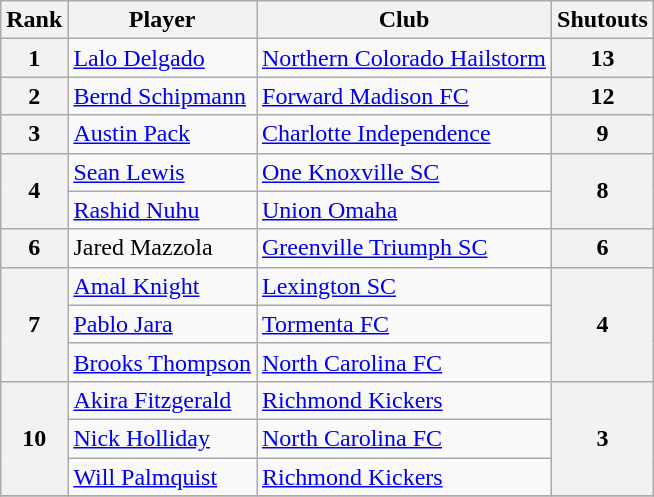<table class="wikitable">
<tr>
<th>Rank</th>
<th>Player</th>
<th>Club</th>
<th>Shutouts</th>
</tr>
<tr>
<th>1</th>
<td> <a href='#'>Lalo Delgado</a></td>
<td><a href='#'>Northern Colorado Hailstorm</a></td>
<th>13</th>
</tr>
<tr>
<th>2</th>
<td> <a href='#'>Bernd Schipmann</a></td>
<td><a href='#'>Forward Madison FC</a></td>
<th>12</th>
</tr>
<tr>
<th>3</th>
<td> <a href='#'>Austin Pack</a></td>
<td><a href='#'>Charlotte Independence</a></td>
<th>9</th>
</tr>
<tr>
<th rowspan=2>4</th>
<td> <a href='#'>Sean Lewis</a></td>
<td><a href='#'>One Knoxville SC</a></td>
<th rowspan=2>8</th>
</tr>
<tr>
<td> <a href='#'>Rashid Nuhu</a></td>
<td><a href='#'>Union Omaha</a></td>
</tr>
<tr>
<th>6</th>
<td> Jared Mazzola</td>
<td><a href='#'>Greenville Triumph SC</a></td>
<th>6</th>
</tr>
<tr>
<th rowspan=3>7</th>
<td> <a href='#'>Amal Knight</a></td>
<td><a href='#'>Lexington SC</a></td>
<th rowspan=3>4</th>
</tr>
<tr>
<td> <a href='#'>Pablo Jara</a></td>
<td><a href='#'>Tormenta FC</a></td>
</tr>
<tr>
<td> <a href='#'>Brooks Thompson</a></td>
<td><a href='#'>North Carolina FC</a></td>
</tr>
<tr>
<th rowspan=3>10</th>
<td> <a href='#'>Akira Fitzgerald</a></td>
<td><a href='#'>Richmond Kickers</a></td>
<th rowspan=3>3</th>
</tr>
<tr>
<td> <a href='#'>Nick Holliday</a></td>
<td><a href='#'>North Carolina FC</a></td>
</tr>
<tr>
<td> <a href='#'>Will Palmquist</a></td>
<td><a href='#'>Richmond Kickers</a></td>
</tr>
<tr>
</tr>
</table>
